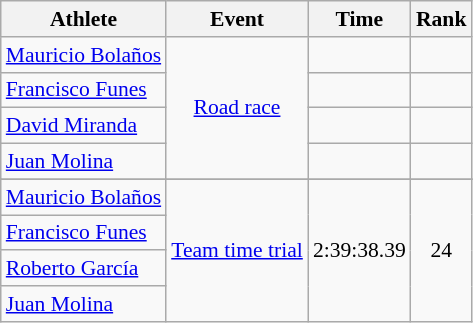<table class=wikitable style="font-size:90%; text-align: center">
<tr>
<th>Athlete</th>
<th>Event</th>
<th>Time</th>
<th>Rank</th>
</tr>
<tr align=center>
<td align=left><a href='#'>Mauricio Bolaños</a></td>
<td rowspan=4><a href='#'>Road race</a></td>
<td></td>
<td></td>
</tr>
<tr align=center>
<td align=left><a href='#'>Francisco Funes</a></td>
<td></td>
<td></td>
</tr>
<tr align=center>
<td align=left><a href='#'>David Miranda</a></td>
<td></td>
<td></td>
</tr>
<tr align=center>
<td align=left><a href='#'>Juan Molina</a></td>
<td></td>
<td></td>
</tr>
<tr>
</tr>
<tr align=center>
<td align=left><a href='#'>Mauricio Bolaños</a></td>
<td rowspan=4><a href='#'>Team time trial</a></td>
<td rowspan=4>2:39:38.39</td>
<td rowspan=4>24</td>
</tr>
<tr align=center>
<td align=left><a href='#'>Francisco Funes</a></td>
</tr>
<tr align=center>
<td align=left><a href='#'>Roberto García</a></td>
</tr>
<tr align=center>
<td align=left><a href='#'>Juan Molina</a></td>
</tr>
</table>
